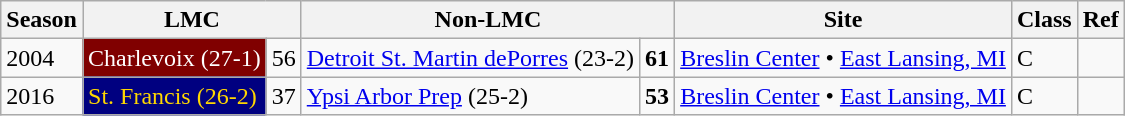<table class="wikitable collapsible sortable">
<tr>
<th>Season</th>
<th colspan="2">LMC</th>
<th colspan="2">Non-LMC</th>
<th>Site</th>
<th>Class</th>
<th>Ref</th>
</tr>
<tr>
<td>2004</td>
<td !align=center style="background:maroon;color:white">Charlevoix (27-1)</td>
<td>56</td>
<td><a href='#'>Detroit St. Martin dePorres</a> (23-2)</td>
<td><strong>61</strong></td>
<td><a href='#'>Breslin Center</a> • <a href='#'>East Lansing, MI</a></td>
<td>C</td>
<td></td>
</tr>
<tr>
<td>2016</td>
<td !align=center style="background:navy;color:gold">St. Francis (26-2)</td>
<td>37</td>
<td><a href='#'>Ypsi Arbor Prep</a> (25-2)</td>
<td><strong>53</strong></td>
<td><a href='#'>Breslin Center</a> • <a href='#'>East Lansing, MI</a></td>
<td>C</td>
<td></td>
</tr>
</table>
